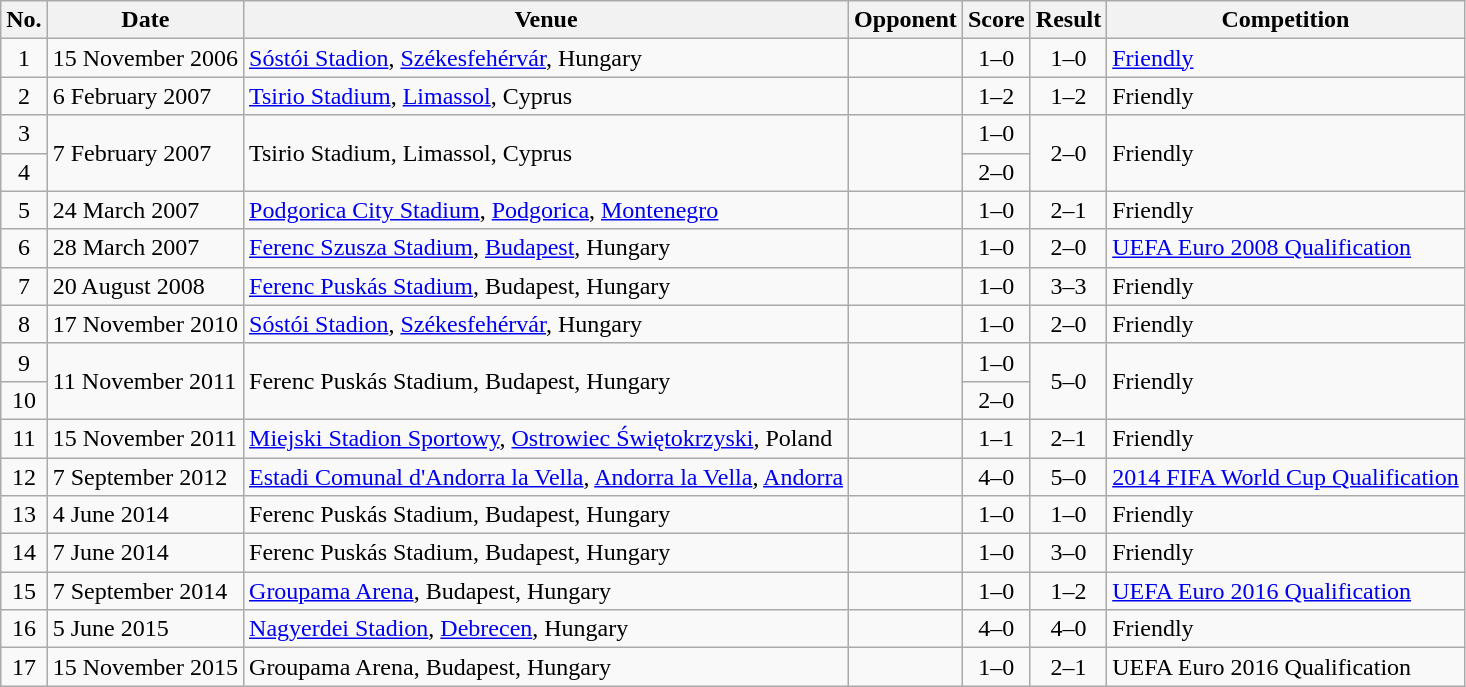<table class="wikitable sortable">
<tr>
<th scope="col">No.</th>
<th scope="col">Date</th>
<th scope="col">Venue</th>
<th scope="col">Opponent</th>
<th scope="col">Score</th>
<th scope="col">Result</th>
<th scope="col">Competition</th>
</tr>
<tr>
<td align="center">1</td>
<td>15 November 2006</td>
<td><a href='#'>Sóstói Stadion</a>, <a href='#'>Székesfehérvár</a>, Hungary</td>
<td></td>
<td align="center">1–0</td>
<td align="center">1–0</td>
<td><a href='#'>Friendly</a></td>
</tr>
<tr>
<td align="center">2</td>
<td>6 February 2007</td>
<td><a href='#'>Tsirio Stadium</a>, <a href='#'>Limassol</a>, Cyprus</td>
<td></td>
<td align="center">1–2</td>
<td align="center">1–2</td>
<td>Friendly</td>
</tr>
<tr>
<td align="center">3</td>
<td rowspan="2">7 February 2007</td>
<td rowspan="2">Tsirio Stadium, Limassol, Cyprus</td>
<td rowspan="2"></td>
<td align="center">1–0</td>
<td rowspan="2" style="text-align:center;">2–0</td>
<td rowspan="2">Friendly</td>
</tr>
<tr>
<td align="center">4</td>
<td align="center">2–0</td>
</tr>
<tr>
<td align="center">5</td>
<td>24 March 2007</td>
<td><a href='#'>Podgorica City Stadium</a>, <a href='#'>Podgorica</a>, <a href='#'>Montenegro</a></td>
<td></td>
<td align="center">1–0</td>
<td align="center">2–1</td>
<td>Friendly</td>
</tr>
<tr>
<td align="center">6</td>
<td>28 March 2007</td>
<td><a href='#'>Ferenc Szusza Stadium</a>, <a href='#'>Budapest</a>, Hungary</td>
<td></td>
<td align="center">1–0</td>
<td align="center">2–0</td>
<td><a href='#'>UEFA Euro 2008 Qualification</a></td>
</tr>
<tr>
<td align="center">7</td>
<td>20 August 2008</td>
<td><a href='#'>Ferenc Puskás Stadium</a>, Budapest, Hungary</td>
<td></td>
<td align="center">1–0</td>
<td align="center">3–3</td>
<td>Friendly</td>
</tr>
<tr>
<td align="center">8</td>
<td>17 November 2010</td>
<td><a href='#'>Sóstói Stadion</a>, <a href='#'>Székesfehérvár</a>, Hungary</td>
<td></td>
<td align="center">1–0</td>
<td align="center">2–0</td>
<td>Friendly</td>
</tr>
<tr>
<td align="center">9</td>
<td rowspan="2">11 November 2011</td>
<td rowspan="2">Ferenc Puskás Stadium, Budapest, Hungary</td>
<td rowspan="2"></td>
<td align="center">1–0</td>
<td rowspan="2" style="text-align:center;">5–0</td>
<td rowspan="2">Friendly</td>
</tr>
<tr>
<td align="center">10</td>
<td align="center">2–0</td>
</tr>
<tr>
<td align="center">11</td>
<td>15 November 2011</td>
<td><a href='#'>Miejski Stadion Sportowy</a>, <a href='#'>Ostrowiec Świętokrzyski</a>, Poland</td>
<td></td>
<td align="center">1–1</td>
<td align="center">2–1</td>
<td>Friendly</td>
</tr>
<tr>
<td align="center">12</td>
<td>7 September 2012</td>
<td><a href='#'>Estadi Comunal d'Andorra la Vella</a>, <a href='#'>Andorra la Vella</a>, <a href='#'>Andorra</a></td>
<td></td>
<td align="center">4–0</td>
<td align="center">5–0</td>
<td><a href='#'>2014 FIFA World Cup Qualification</a></td>
</tr>
<tr>
<td align="center">13</td>
<td>4 June 2014</td>
<td>Ferenc Puskás Stadium, Budapest, Hungary</td>
<td></td>
<td align="center">1–0</td>
<td align="center">1–0</td>
<td>Friendly</td>
</tr>
<tr>
<td align="center">14</td>
<td>7 June 2014</td>
<td>Ferenc Puskás Stadium, Budapest, Hungary</td>
<td></td>
<td align="center">1–0</td>
<td align="center">3–0</td>
<td>Friendly</td>
</tr>
<tr>
<td align="center">15</td>
<td>7 September 2014</td>
<td><a href='#'>Groupama Arena</a>, Budapest, Hungary</td>
<td></td>
<td align="center">1–0</td>
<td align="center">1–2</td>
<td><a href='#'>UEFA Euro 2016 Qualification</a></td>
</tr>
<tr>
<td align="center">16</td>
<td>5 June 2015</td>
<td><a href='#'>Nagyerdei Stadion</a>, <a href='#'>Debrecen</a>, Hungary</td>
<td></td>
<td align="center">4–0</td>
<td align="center">4–0</td>
<td>Friendly</td>
</tr>
<tr>
<td align="center">17</td>
<td>15 November 2015</td>
<td>Groupama Arena, Budapest, Hungary</td>
<td></td>
<td align="center">1–0</td>
<td align="center">2–1</td>
<td>UEFA Euro 2016 Qualification</td>
</tr>
</table>
